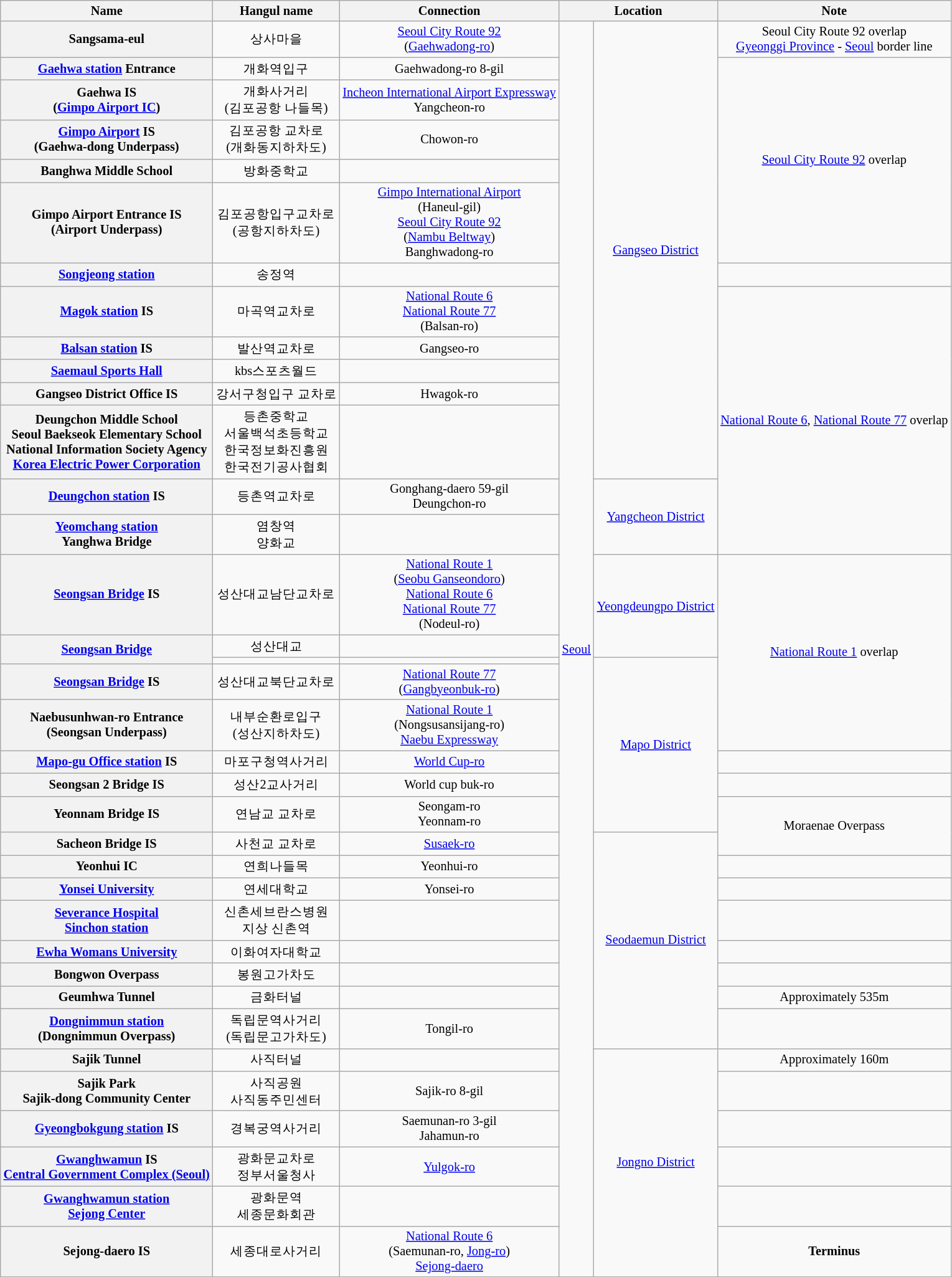<table class="wikitable" style="font-size: 85%; text-align: center;">
<tr>
<th>Name </th>
<th>Hangul name</th>
<th>Connection</th>
<th colspan="2">Location</th>
<th>Note</th>
</tr>
<tr>
<th>Sangsama-eul</th>
<td>상사마을</td>
<td><a href='#'>Seoul City Route 92</a><br>(<a href='#'>Gaehwadong-ro</a>)</td>
<td rowspan=36><a href='#'>Seoul</a></td>
<td rowspan=12><a href='#'>Gangseo District</a></td>
<td>Seoul City Route 92 overlap<br><a href='#'>Gyeonggi Province</a> - <a href='#'>Seoul</a> border line</td>
</tr>
<tr>
<th><a href='#'>Gaehwa station</a> Entrance</th>
<td>개화역입구</td>
<td>Gaehwadong-ro 8-gil</td>
<td rowspan=5><a href='#'>Seoul City Route 92</a> overlap</td>
</tr>
<tr>
<th>Gaehwa IS<br>(<a href='#'>Gimpo Airport IC</a>)</th>
<td>개화사거리<br>(김포공항 나들목)</td>
<td><a href='#'>Incheon International Airport Expressway</a><br>Yangcheon-ro</td>
</tr>
<tr>
<th><a href='#'>Gimpo Airport</a> IS<br>(Gaehwa-dong Underpass)</th>
<td>김포공항 교차로<br>(개화동지하차도)</td>
<td>Chowon-ro</td>
</tr>
<tr>
<th>Banghwa Middle School</th>
<td>방화중학교</td>
<td></td>
</tr>
<tr>
<th>Gimpo Airport Entrance IS<br>(Airport Underpass)</th>
<td>김포공항입구교차로<br>(공항지하차도)</td>
<td><a href='#'>Gimpo International Airport</a><br>(Haneul-gil)<br><a href='#'>Seoul City Route 92</a><br>(<a href='#'>Nambu Beltway</a>)<br>Banghwadong-ro</td>
</tr>
<tr>
<th><a href='#'>Songjeong station</a></th>
<td>송정역</td>
<td></td>
<td></td>
</tr>
<tr>
<th><a href='#'>Magok station</a> IS</th>
<td>마곡역교차로</td>
<td><a href='#'>National Route 6</a><br><a href='#'>National Route 77</a><br>(Balsan-ro)</td>
<td rowspan=7><a href='#'>National Route 6</a>, <a href='#'>National Route 77</a> overlap</td>
</tr>
<tr>
<th><a href='#'>Balsan station</a> IS</th>
<td>발산역교차로</td>
<td>Gangseo-ro</td>
</tr>
<tr>
<th><a href='#'>Saemaul Sports Hall</a></th>
<td>kbs스포츠월드</td>
<td></td>
</tr>
<tr>
<th>Gangseo District Office IS</th>
<td>강서구청입구 교차로</td>
<td>Hwagok-ro</td>
</tr>
<tr>
<th>Deungchon Middle School<br>Seoul Baekseok Elementary School<br>National Information Society Agency<br><a href='#'>Korea Electric Power Corporation</a></th>
<td>등촌중학교<br>서울백석초등학교<br>한국정보화진흥원<br>한국전기공사협회</td>
<td></td>
</tr>
<tr>
<th><a href='#'>Deungchon station</a> IS</th>
<td>등촌역교차로</td>
<td>Gonghang-daero 59-gil<br>Deungchon-ro</td>
<td rowspan=2><a href='#'>Yangcheon District</a></td>
</tr>
<tr>
<th><a href='#'>Yeomchang station</a><br>Yanghwa Bridge</th>
<td>염창역<br>양화교</td>
<td></td>
</tr>
<tr>
<th><a href='#'>Seongsan Bridge</a> IS</th>
<td>성산대교남단교차로</td>
<td><a href='#'>National Route 1</a><br>(<a href='#'>Seobu Ganseondoro</a>)<br><a href='#'>National Route 6</a><br><a href='#'>National Route 77</a><br>(Nodeul-ro)</td>
<td rowspan=2><a href='#'>Yeongdeungpo District</a></td>
<td rowspan=5><a href='#'>National Route 1</a> overlap</td>
</tr>
<tr>
<th rowspan=2><a href='#'>Seongsan Bridge</a></th>
<td>성산대교</td>
<td></td>
</tr>
<tr>
<td></td>
<td></td>
<td rowspan=6><a href='#'>Mapo District</a></td>
</tr>
<tr>
<th><a href='#'>Seongsan Bridge</a> IS</th>
<td>성산대교북단교차로</td>
<td><a href='#'>National Route 77</a><br>(<a href='#'>Gangbyeonbuk-ro</a>)</td>
</tr>
<tr>
<th>Naebusunhwan-ro Entrance<br>(Seongsan Underpass)</th>
<td>내부순환로입구<br>(성산지하차도)</td>
<td><a href='#'>National Route 1</a><br>(Nongsusansijang-ro)<br><a href='#'>Naebu Expressway</a></td>
</tr>
<tr>
<th><a href='#'>Mapo-gu Office station</a> IS</th>
<td>마포구청역사거리</td>
<td><a href='#'>World Cup-ro</a></td>
<td></td>
</tr>
<tr>
<th>Seongsan 2 Bridge IS</th>
<td>성산2교사거리</td>
<td>World cup buk-ro</td>
<td></td>
</tr>
<tr>
<th>Yeonnam Bridge IS</th>
<td>연남교 교차로</td>
<td>Seongam-ro<br>Yeonnam-ro</td>
<td rowspan=2>Moraenae Overpass</td>
</tr>
<tr>
<th>Sacheon Bridge IS</th>
<td>사천교 교차로</td>
<td><a href='#'>Susaek-ro</a></td>
<td rowspan=8><a href='#'>Seodaemun District</a></td>
</tr>
<tr>
<th>Yeonhui IC</th>
<td>연희나들목</td>
<td>Yeonhui-ro</td>
<td></td>
</tr>
<tr>
<th><a href='#'>Yonsei University</a></th>
<td>연세대학교</td>
<td>Yonsei-ro</td>
<td></td>
</tr>
<tr>
<th><a href='#'>Severance Hospital</a><br><a href='#'>Sinchon station</a></th>
<td>신촌세브란스병원<br>지상 신촌역</td>
<td></td>
<td></td>
</tr>
<tr>
<th><a href='#'>Ewha Womans University</a></th>
<td>이화여자대학교</td>
<td></td>
<td></td>
</tr>
<tr>
<th>Bongwon Overpass</th>
<td>봉원고가차도</td>
<td></td>
<td></td>
</tr>
<tr>
<th>Geumhwa Tunnel</th>
<td>금화터널</td>
<td></td>
<td>Approximately 535m</td>
</tr>
<tr>
<th><a href='#'>Dongnimmun station</a><br>(Dongnimmun Overpass)</th>
<td>독립문역사거리<br>(독립문고가차도)</td>
<td>Tongil-ro</td>
<td></td>
</tr>
<tr>
<th>Sajik Tunnel</th>
<td>사직터널</td>
<td></td>
<td rowspan=6><a href='#'>Jongno District</a></td>
<td>Approximately 160m</td>
</tr>
<tr>
<th>Sajik Park<br>Sajik-dong Community Center</th>
<td>사직공원<br>사직동주민센터</td>
<td>Sajik-ro 8-gil</td>
<td></td>
</tr>
<tr>
<th><a href='#'>Gyeongbokgung station</a> IS</th>
<td>경복궁역사거리</td>
<td>Saemunan-ro 3-gil<br>Jahamun-ro</td>
<td></td>
</tr>
<tr>
<th><a href='#'>Gwanghwamun</a> IS<br><a href='#'>Central Government Complex (Seoul)</a></th>
<td>광화문교차로<br>정부서울청사</td>
<td><a href='#'>Yulgok-ro</a></td>
<td></td>
</tr>
<tr>
<th><a href='#'>Gwanghwamun station</a><br><a href='#'>Sejong Center</a></th>
<td>광화문역<br>세종문화회관</td>
<td></td>
<td></td>
</tr>
<tr>
<th>Sejong-daero IS</th>
<td>세종대로사거리</td>
<td><a href='#'>National Route 6</a><br>(Saemunan-ro, <a href='#'>Jong-ro</a>)<br><a href='#'>Sejong-daero</a></td>
<td><strong>Terminus</strong></td>
</tr>
<tr>
</tr>
</table>
